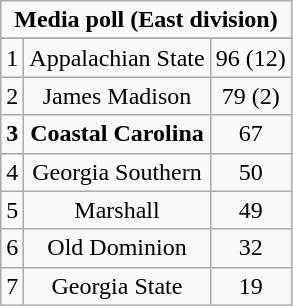<table class="wikitable" style="display: inline-table;">
<tr>
<td align="center" Colspan="3"><strong>Media poll (East division)</strong></td>
</tr>
<tr align="center">
</tr>
<tr align="center">
<td>1</td>
<td>Appalachian State</td>
<td>96 (12)</td>
</tr>
<tr align="center">
<td>2</td>
<td>James Madison</td>
<td>79 (2)</td>
</tr>
<tr align="center">
<td><strong>3</strong></td>
<td><strong>Coastal Carolina</strong></td>
<td>67</td>
</tr>
<tr align="center">
<td>4</td>
<td>Georgia Southern</td>
<td>50</td>
</tr>
<tr align="center">
<td>5</td>
<td>Marshall</td>
<td>49</td>
</tr>
<tr align="center">
<td>6</td>
<td>Old Dominion</td>
<td>32</td>
</tr>
<tr align="center">
<td>7</td>
<td>Georgia State</td>
<td>19</td>
</tr>
</table>
